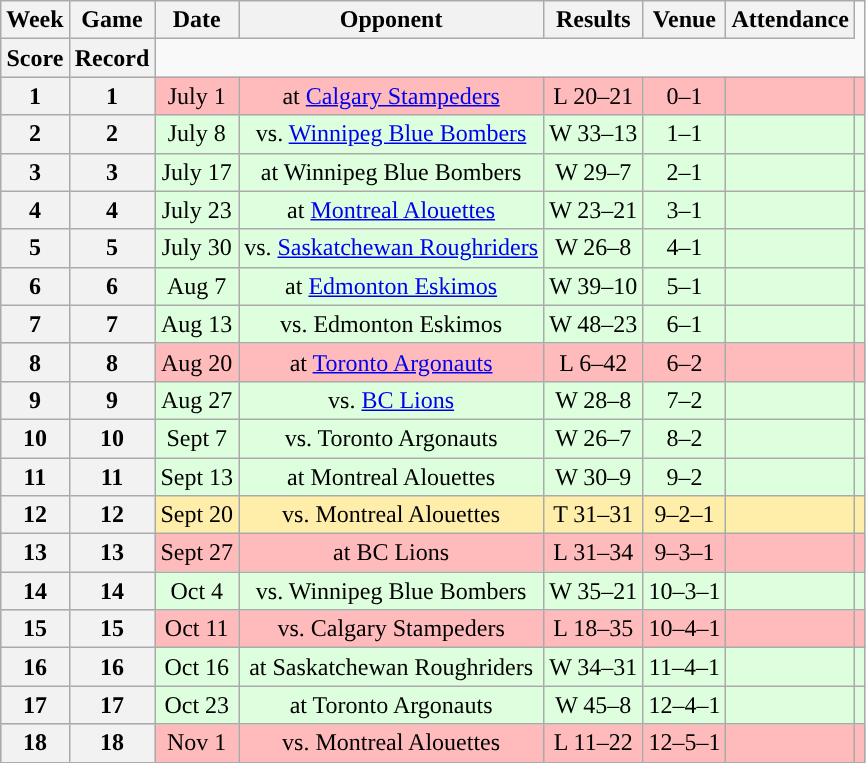<table class="wikitable" style="text-align:center">
<tr>
<th>Week</th>
<th>Game</th>
<th>Date</th>
<th>Opponent</th>
<th>Results</th>
<th>Venue</th>
<th>Attendance</th>
</tr>
<tr>
<th>Score</th>
<th>Record</th>
</tr>
<tr style="background:#ffbbbb">
<th>1</th>
<th>1</th>
<td>July 1</td>
<td>at <a href='#'>Calgary Stampeders</a></td>
<td>L 20–21</td>
<td>0–1</td>
<td></td>
<td></td>
</tr>
<tr style="background:#ddffdd">
<th>2</th>
<th>2</th>
<td>July 8</td>
<td>vs. <a href='#'>Winnipeg Blue Bombers</a></td>
<td>W 33–13</td>
<td>1–1</td>
<td></td>
<td></td>
</tr>
<tr style="background:#ddffdd">
<th>3</th>
<th>3</th>
<td>July 17</td>
<td>at Winnipeg Blue Bombers</td>
<td>W 29–7</td>
<td>2–1</td>
<td></td>
<td></td>
</tr>
<tr style="background:#ddffdd">
<th>4</th>
<th>4</th>
<td>July 23</td>
<td>at <a href='#'>Montreal Alouettes</a></td>
<td>W 23–21</td>
<td>3–1</td>
<td></td>
<td></td>
</tr>
<tr style="background:#ddffdd">
<th>5</th>
<th>5</th>
<td>July 30</td>
<td>vs. <a href='#'>Saskatchewan Roughriders</a></td>
<td>W 26–8</td>
<td>4–1</td>
<td></td>
<td></td>
</tr>
<tr style="background:#ddffdd">
<th>6</th>
<th>6</th>
<td>Aug 7</td>
<td>at <a href='#'>Edmonton Eskimos</a></td>
<td>W 39–10</td>
<td>5–1</td>
<td></td>
<td></td>
</tr>
<tr style="background:#ddffdd">
<th>7</th>
<th>7</th>
<td>Aug 13</td>
<td>vs. Edmonton Eskimos</td>
<td>W 48–23</td>
<td>6–1</td>
<td></td>
<td></td>
</tr>
<tr style="background:#ffbbbb">
<th>8</th>
<th>8</th>
<td>Aug 20</td>
<td>at <a href='#'>Toronto Argonauts</a></td>
<td>L 6–42</td>
<td>6–2</td>
<td></td>
<td></td>
</tr>
<tr style="background:#ddffdd">
<th>9</th>
<th>9</th>
<td>Aug 27</td>
<td>vs. <a href='#'>BC Lions</a></td>
<td>W 28–8</td>
<td>7–2</td>
<td></td>
<td></td>
</tr>
<tr style="background:#ddffdd">
<th>10</th>
<th>10</th>
<td>Sept 7</td>
<td>vs. Toronto Argonauts</td>
<td>W 26–7</td>
<td>8–2</td>
<td></td>
<td></td>
</tr>
<tr style="background:#ddffdd">
<th>11</th>
<th>11</th>
<td>Sept 13</td>
<td>at Montreal Alouettes</td>
<td>W 30–9</td>
<td>9–2</td>
<td></td>
<td></td>
</tr>
<tr style="background:#ffeeaa">
<th>12</th>
<th>12</th>
<td>Sept 20</td>
<td>vs. Montreal Alouettes</td>
<td>T 31–31</td>
<td>9–2–1</td>
<td></td>
<td></td>
</tr>
<tr style="background:#ffbbbb">
<th>13</th>
<th>13</th>
<td>Sept 27</td>
<td>at BC Lions</td>
<td>L 31–34</td>
<td>9–3–1</td>
<td></td>
<td></td>
</tr>
<tr style="background:#ddffdd">
<th>14</th>
<th>14</th>
<td>Oct 4</td>
<td>vs. Winnipeg Blue Bombers</td>
<td>W 35–21</td>
<td>10–3–1</td>
<td></td>
<td></td>
</tr>
<tr style="background:#ffbbbb">
<th>15</th>
<th>15</th>
<td>Oct 11</td>
<td>vs. Calgary Stampeders</td>
<td>L 18–35</td>
<td>10–4–1</td>
<td></td>
<td></td>
</tr>
<tr style="background:#ddffdd">
<th>16</th>
<th>16</th>
<td>Oct 16</td>
<td>at Saskatchewan Roughriders</td>
<td>W 34–31</td>
<td>11–4–1</td>
<td></td>
<td></td>
</tr>
<tr style="background:#ddffdd">
<th>17</th>
<th>17</th>
<td>Oct 23</td>
<td>at Toronto Argonauts</td>
<td>W 45–8</td>
<td>12–4–1</td>
<td></td>
<td></td>
</tr>
<tr style="background:#ffbbbb">
<th>18</th>
<th>18</th>
<td>Nov 1</td>
<td>vs. Montreal Alouettes</td>
<td>L 11–22</td>
<td>12–5–1</td>
<td></td>
<td></td>
</tr>
</table>
